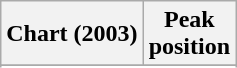<table class="wikitable sortable plainrowheaders" style="text-align:center">
<tr>
<th scope="col">Chart (2003)</th>
<th scope="col">Peak<br>position</th>
</tr>
<tr>
</tr>
<tr>
</tr>
<tr>
</tr>
<tr>
</tr>
<tr>
</tr>
<tr>
</tr>
<tr>
</tr>
<tr>
</tr>
</table>
